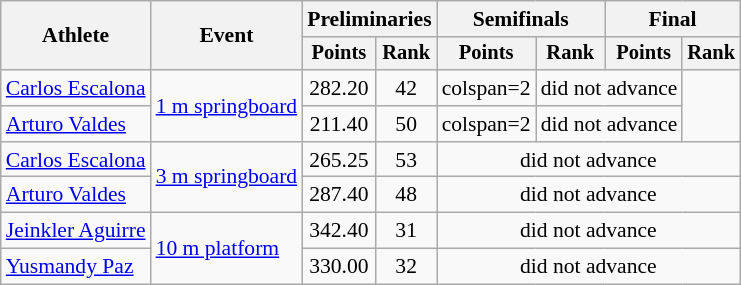<table class=wikitable style="font-size:90%;">
<tr>
<th rowspan="2">Athlete</th>
<th rowspan="2">Event</th>
<th colspan="2">Preliminaries</th>
<th colspan="2">Semifinals</th>
<th colspan="2">Final</th>
</tr>
<tr style="font-size:95%">
<th>Points</th>
<th>Rank</th>
<th>Points</th>
<th>Rank</th>
<th>Points</th>
<th>Rank</th>
</tr>
<tr align=center>
<td align=left><a href='#'>Carlos Escalona</a></td>
<td align=left rowspan=2><a href='#'>1 m springboard</a></td>
<td>282.20</td>
<td>42</td>
<td>colspan=2 </td>
<td colspan=2>did not advance</td>
</tr>
<tr align=center>
<td align=left><a href='#'>Arturo Valdes</a></td>
<td>211.40</td>
<td>50</td>
<td>colspan=2 </td>
<td colspan=2>did not advance</td>
</tr>
<tr align=center>
<td align=left><a href='#'>Carlos Escalona</a></td>
<td align=left rowspan=2><a href='#'>3 m springboard</a></td>
<td>265.25</td>
<td>53</td>
<td colspan=4>did not advance</td>
</tr>
<tr align=center>
<td align=left><a href='#'>Arturo Valdes</a></td>
<td>287.40</td>
<td>48</td>
<td colspan=4>did not advance</td>
</tr>
<tr align=center>
<td align=left><a href='#'>Jeinkler Aguirre</a></td>
<td align=left rowspan=2><a href='#'>10 m platform</a></td>
<td>342.40</td>
<td>31</td>
<td colspan=4>did not advance</td>
</tr>
<tr align=center>
<td align=left><a href='#'>Yusmandy Paz</a></td>
<td>330.00</td>
<td>32</td>
<td colspan=4>did not advance</td>
</tr>
</table>
